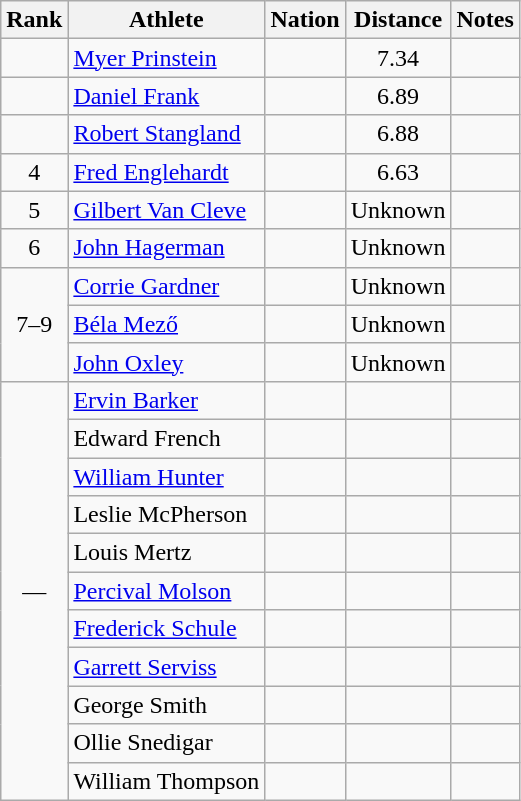<table class="wikitable sortable" style="text-align:center">
<tr>
<th>Rank</th>
<th>Athlete</th>
<th>Nation</th>
<th>Distance</th>
<th>Notes</th>
</tr>
<tr>
<td></td>
<td align=left><a href='#'>Myer Prinstein</a></td>
<td align=left></td>
<td>7.34</td>
<td></td>
</tr>
<tr>
<td></td>
<td align=left><a href='#'>Daniel Frank</a></td>
<td align=left></td>
<td>6.89</td>
<td></td>
</tr>
<tr>
<td></td>
<td align=left><a href='#'>Robert Stangland</a></td>
<td align=left></td>
<td>6.88</td>
<td></td>
</tr>
<tr>
<td>4</td>
<td align=left><a href='#'>Fred Englehardt</a></td>
<td align=left></td>
<td>6.63</td>
<td></td>
</tr>
<tr>
<td>5</td>
<td align=left><a href='#'>Gilbert Van Cleve</a></td>
<td align=left></td>
<td data-sort-value=0.00>Unknown</td>
<td></td>
</tr>
<tr>
<td>6</td>
<td align=left><a href='#'>John Hagerman</a></td>
<td align=left></td>
<td data-sort-value=0.00>Unknown</td>
<td></td>
</tr>
<tr>
<td rowspan=3>7–9</td>
<td align=left><a href='#'>Corrie Gardner</a></td>
<td align=left></td>
<td data-sort-value=0.00>Unknown</td>
<td></td>
</tr>
<tr>
<td align=left><a href='#'>Béla Mező</a></td>
<td align=left></td>
<td data-sort-value=0.00>Unknown</td>
<td></td>
</tr>
<tr>
<td align=left><a href='#'>John Oxley</a></td>
<td align=left></td>
<td data-sort-value=0.00>Unknown</td>
<td></td>
</tr>
<tr>
<td rowspan=11 data-sort-value=10>—</td>
<td align=left><a href='#'>Ervin Barker</a></td>
<td align=left></td>
<td data-sort-value=0.00></td>
<td></td>
</tr>
<tr>
<td align=left>Edward French</td>
<td align=left></td>
<td data-sort-value=0.00></td>
<td></td>
</tr>
<tr>
<td align=left><a href='#'>William Hunter</a></td>
<td align=left></td>
<td data-sort-value=0.00></td>
<td></td>
</tr>
<tr>
<td align=left>Leslie McPherson</td>
<td align=left></td>
<td data-sort-value=0.00></td>
<td></td>
</tr>
<tr>
<td align=left>Louis Mertz</td>
<td align=left></td>
<td data-sort-value=0.00></td>
<td></td>
</tr>
<tr>
<td align=left><a href='#'>Percival Molson</a></td>
<td align=left></td>
<td data-sort-value=0.00></td>
<td></td>
</tr>
<tr>
<td align=left><a href='#'>Frederick Schule</a></td>
<td align=left></td>
<td data-sort-value=0.00></td>
<td></td>
</tr>
<tr>
<td align=left><a href='#'>Garrett Serviss</a></td>
<td align=left></td>
<td data-sort-value=0.00></td>
<td></td>
</tr>
<tr>
<td align=left>George Smith</td>
<td align=left></td>
<td data-sort-value=0.00></td>
<td></td>
</tr>
<tr>
<td align=left>Ollie Snedigar</td>
<td align=left></td>
<td data-sort-value=0.00></td>
<td></td>
</tr>
<tr>
<td align=left>William Thompson</td>
<td align=left></td>
<td data-sort-value=0.00></td>
<td></td>
</tr>
</table>
